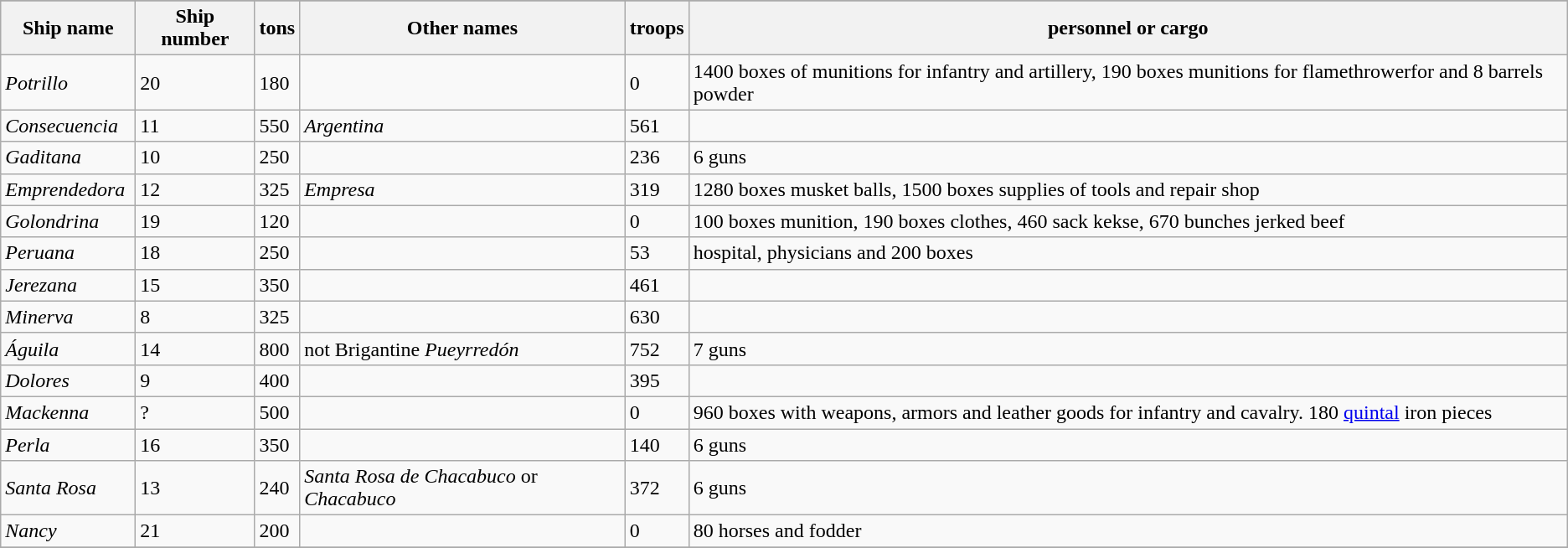<table class="wikitable sortable">
<tr>
</tr>
<tr>
<th align=center scope="col" width="100">Ship name</th>
<th align=center scope="col">Ship number</th>
<th align=center scope="col">tons</th>
<th align=center scope="col" class="unsortable">Other names</th>
<th align=center scope="col"><strong>troops</strong></th>
<th align=center scope="col" class="unsortable">personnel or cargo</th>
</tr>
<tr>
<td><em>Potrillo</em></td>
<td>20</td>
<td>180</td>
<td></td>
<td>0</td>
<td>1400 boxes of munitions for infantry and artillery, 190 boxes munitions for flamethrowerfor and 8 barrels powder</td>
</tr>
<tr>
<td><em>Consecuencia</em></td>
<td>11</td>
<td>550</td>
<td><em>Argentina</em></td>
<td>561</td>
<td></td>
</tr>
<tr>
<td><em>Gaditana</em></td>
<td>10</td>
<td>250</td>
<td></td>
<td>236</td>
<td>6 guns</td>
</tr>
<tr>
<td><em>Emprendedora</em></td>
<td>12</td>
<td>325</td>
<td><em>Empresa</em></td>
<td>319</td>
<td>1280 boxes musket balls, 1500 boxes supplies of tools and repair shop</td>
</tr>
<tr>
<td><em>Golondrina</em></td>
<td>19</td>
<td>120</td>
<td></td>
<td>0</td>
<td>100 boxes munition, 190 boxes clothes, 460 sack kekse, 670 bunches jerked beef</td>
</tr>
<tr>
<td><em>Peruana</em></td>
<td>18</td>
<td>250</td>
<td></td>
<td>53</td>
<td>hospital, physicians and 200 boxes</td>
</tr>
<tr>
<td><em>Jerezana</em></td>
<td>15</td>
<td>350</td>
<td></td>
<td>461</td>
<td></td>
</tr>
<tr>
<td><em>Minerva</em></td>
<td>8</td>
<td>325</td>
<td></td>
<td>630</td>
<td></td>
</tr>
<tr>
<td><em>Águila</em></td>
<td>14</td>
<td>800</td>
<td>not Brigantine <em>Pueyrredón</em></td>
<td>752</td>
<td>7 guns</td>
</tr>
<tr>
<td><em>Dolores</em></td>
<td>9</td>
<td>400</td>
<td></td>
<td>395</td>
<td></td>
</tr>
<tr>
<td><em>Mackenna</em></td>
<td>?</td>
<td>500</td>
<td></td>
<td>0</td>
<td>960 boxes with weapons, armors and leather goods for infantry and cavalry. 180 <a href='#'>quintal</a> iron pieces</td>
</tr>
<tr>
<td><em>Perla</em></td>
<td>16</td>
<td>350</td>
<td></td>
<td>140</td>
<td>6 guns</td>
</tr>
<tr>
<td><em>Santa Rosa</em></td>
<td>13</td>
<td>240</td>
<td><em>Santa Rosa de Chacabuco</em> or <em>Chacabuco</em></td>
<td>372</td>
<td>6 guns</td>
</tr>
<tr>
<td><em>Nancy</em></td>
<td>21</td>
<td>200</td>
<td></td>
<td>0</td>
<td>80 horses and fodder</td>
</tr>
<tr>
</tr>
</table>
